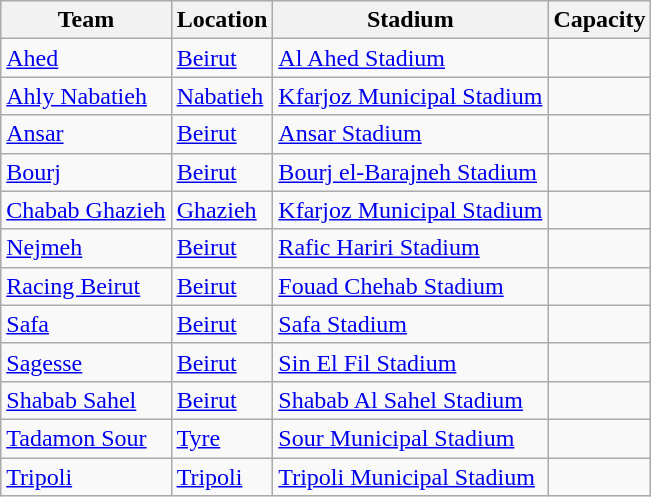<table class="wikitable sortable">
<tr>
<th>Team</th>
<th>Location</th>
<th>Stadium</th>
<th>Capacity</th>
</tr>
<tr>
<td><a href='#'>Ahed</a></td>
<td><a href='#'>Beirut</a> </td>
<td><a href='#'>Al Ahed Stadium</a></td>
<td style="text-align:center;"></td>
</tr>
<tr>
<td><a href='#'>Ahly Nabatieh</a></td>
<td><a href='#'>Nabatieh</a></td>
<td><a href='#'>Kfarjoz Municipal Stadium</a></td>
<td style="text-align:center;"></td>
</tr>
<tr>
<td><a href='#'>Ansar</a></td>
<td><a href='#'>Beirut</a> </td>
<td><a href='#'>Ansar Stadium</a></td>
<td></td>
</tr>
<tr>
<td><a href='#'>Bourj</a></td>
<td><a href='#'>Beirut</a> </td>
<td><a href='#'>Bourj el-Barajneh Stadium</a></td>
<td style="text-align:center;"></td>
</tr>
<tr>
<td><a href='#'>Chabab Ghazieh</a></td>
<td><a href='#'>Ghazieh</a></td>
<td><a href='#'>Kfarjoz Municipal Stadium</a></td>
<td style="text-align:center;"></td>
</tr>
<tr>
<td><a href='#'>Nejmeh</a></td>
<td><a href='#'>Beirut</a> </td>
<td><a href='#'>Rafic Hariri Stadium</a></td>
<td style="text-align:center;"></td>
</tr>
<tr>
<td><a href='#'>Racing Beirut</a></td>
<td><a href='#'>Beirut</a> </td>
<td><a href='#'>Fouad Chehab Stadium</a></td>
<td style="text-align:center;"></td>
</tr>
<tr>
<td><a href='#'>Safa</a></td>
<td><a href='#'>Beirut</a> </td>
<td><a href='#'>Safa Stadium</a></td>
<td style="text-align:center;"></td>
</tr>
<tr>
<td><a href='#'>Sagesse</a></td>
<td><a href='#'>Beirut</a> </td>
<td><a href='#'>Sin El Fil Stadium</a></td>
<td></td>
</tr>
<tr>
<td><a href='#'>Shabab Sahel</a></td>
<td><a href='#'>Beirut</a> </td>
<td><a href='#'>Shabab Al Sahel Stadium</a></td>
<td></td>
</tr>
<tr>
<td><a href='#'>Tadamon Sour</a></td>
<td><a href='#'>Tyre</a></td>
<td><a href='#'>Sour Municipal Stadium</a></td>
<td style="text-align:center;"></td>
</tr>
<tr>
<td><a href='#'>Tripoli</a></td>
<td><a href='#'>Tripoli</a></td>
<td><a href='#'>Tripoli Municipal Stadium</a></td>
<td style="text-align:center;"></td>
</tr>
</table>
